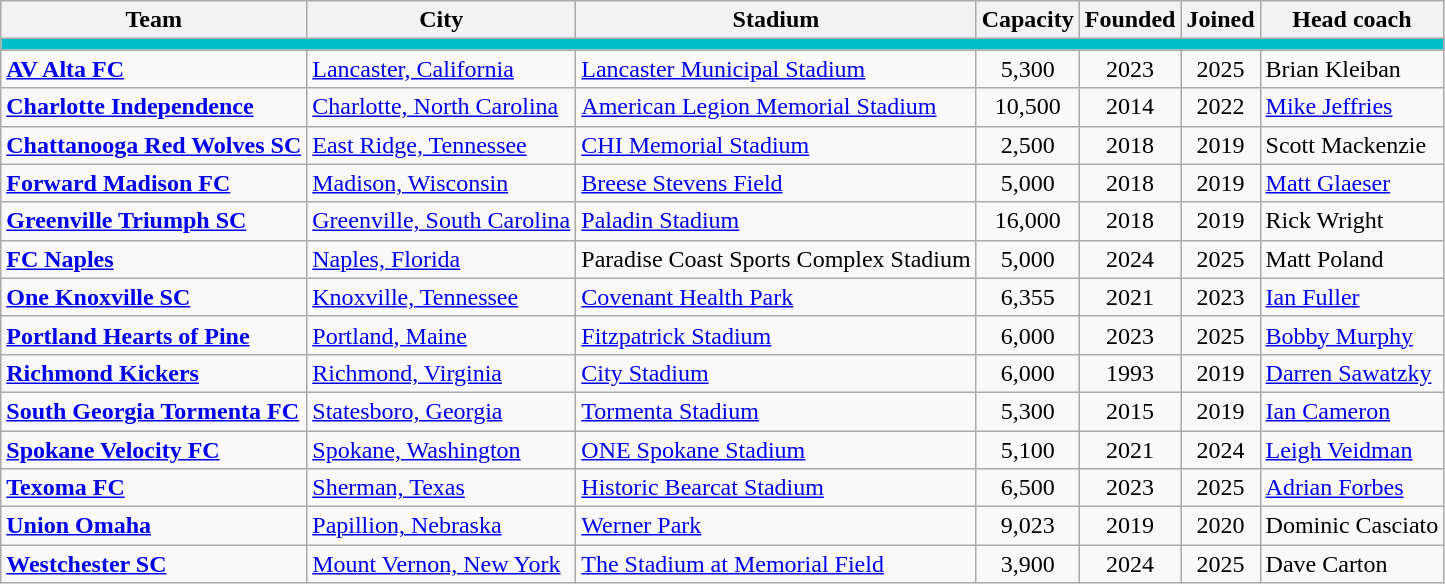<table class="wikitable sortable" style="text-align:left;">
<tr>
<th style="background:">Team</th>
<th style="background:">City</th>
<th style="background:">Stadium</th>
<th style="background:">Capacity</th>
<th style="background:">Founded</th>
<th style="background:">Joined</th>
<th style="background:">Head coach</th>
</tr>
<tr>
<th style="background:#00BECC;" colspan="8"></th>
</tr>
<tr>
<td><strong><a href='#'>AV Alta FC</a></strong></td>
<td><a href='#'>Lancaster, California</a></td>
<td><a href='#'>Lancaster Municipal Stadium</a></td>
<td style="text-align:center;">5,300</td>
<td style="text-align:center;">2023</td>
<td style="text-align:center;">2025</td>
<td> Brian Kleiban</td>
</tr>
<tr>
<td><strong><a href='#'>Charlotte Independence</a></strong></td>
<td><a href='#'>Charlotte, North Carolina</a></td>
<td><a href='#'>American Legion Memorial Stadium</a></td>
<td style="text-align:center;">10,500</td>
<td style="text-align:center;">2014</td>
<td style="text-align:center;">2022</td>
<td> <a href='#'>Mike Jeffries</a></td>
</tr>
<tr>
<td><strong><a href='#'>Chattanooga Red Wolves SC</a></strong></td>
<td><a href='#'>East Ridge, Tennessee</a></td>
<td><a href='#'>CHI Memorial Stadium</a></td>
<td style="text-align:center;">2,500</td>
<td style="text-align:center;">2018</td>
<td style="text-align:center;">2019</td>
<td> Scott Mackenzie</td>
</tr>
<tr>
<td><strong><a href='#'>Forward Madison FC</a></strong></td>
<td><a href='#'>Madison, Wisconsin</a></td>
<td><a href='#'>Breese Stevens Field</a></td>
<td style="text-align:center;">5,000</td>
<td style="text-align:center;">2018</td>
<td style="text-align:center;">2019</td>
<td> <a href='#'>Matt Glaeser</a></td>
</tr>
<tr>
<td><strong><a href='#'>Greenville Triumph SC</a></strong></td>
<td><a href='#'>Greenville, South Carolina</a></td>
<td><a href='#'>Paladin Stadium</a></td>
<td style="text-align:center;">16,000</td>
<td style="text-align:center;">2018</td>
<td style="text-align:center;">2019</td>
<td> Rick Wright</td>
</tr>
<tr>
<td><strong><a href='#'>FC Naples</a></strong></td>
<td><a href='#'>Naples, Florida</a></td>
<td>Paradise Coast Sports Complex Stadium</td>
<td style="text-align:center;">5,000</td>
<td style="text-align:center;">2024</td>
<td style="text-align:center;">2025</td>
<td> Matt Poland</td>
</tr>
<tr>
<td><strong><a href='#'>One Knoxville SC</a></strong></td>
<td><a href='#'>Knoxville, Tennessee</a></td>
<td><a href='#'>Covenant Health Park</a></td>
<td style="text-align:center;">6,355</td>
<td style="text-align:center;">2021</td>
<td style="text-align:center;">2023</td>
<td> <a href='#'>Ian Fuller</a></td>
</tr>
<tr>
<td><strong><a href='#'>Portland Hearts of Pine</a></strong></td>
<td><a href='#'>Portland, Maine</a></td>
<td><a href='#'>Fitzpatrick Stadium</a></td>
<td style="text-align:center;">6,000</td>
<td style="text-align:center;">2023</td>
<td style="text-align:center;">2025</td>
<td> <a href='#'>Bobby Murphy</a></td>
</tr>
<tr>
<td><strong><a href='#'>Richmond Kickers</a></strong></td>
<td><a href='#'>Richmond, Virginia</a></td>
<td><a href='#'>City Stadium</a></td>
<td style="text-align:center;">6,000</td>
<td style="text-align:center;">1993</td>
<td style="text-align:center;">2019</td>
<td> <a href='#'>Darren Sawatzky</a></td>
</tr>
<tr>
<td><strong><a href='#'>South Georgia Tormenta FC</a></strong></td>
<td><a href='#'>Statesboro, Georgia</a></td>
<td><a href='#'>Tormenta Stadium</a></td>
<td style="text-align:center;">5,300</td>
<td style="text-align:center;">2015</td>
<td style="text-align:center;">2019</td>
<td> <a href='#'>Ian Cameron</a></td>
</tr>
<tr>
<td><strong><a href='#'>Spokane Velocity FC</a></strong></td>
<td><a href='#'>Spokane, Washington</a></td>
<td><a href='#'>ONE Spokane Stadium</a></td>
<td style="text-align:center;">5,100</td>
<td style="text-align:center;">2021</td>
<td style="text-align:center;">2024</td>
<td> <a href='#'>Leigh Veidman</a></td>
</tr>
<tr>
<td><strong><a href='#'>Texoma FC</a></strong></td>
<td><a href='#'>Sherman, Texas</a></td>
<td><a href='#'>Historic Bearcat Stadium</a></td>
<td style="text-align:center;">6,500</td>
<td style="text-align:center;">2023</td>
<td style="text-align:center;">2025</td>
<td> <a href='#'>Adrian Forbes</a></td>
</tr>
<tr>
<td><strong><a href='#'>Union Omaha</a></strong></td>
<td><a href='#'>Papillion, Nebraska</a></td>
<td><a href='#'>Werner Park</a></td>
<td style="text-align:center;">9,023</td>
<td style="text-align:center;">2019</td>
<td style="text-align:center;">2020</td>
<td> Dominic Casciato</td>
</tr>
<tr>
<td><strong><a href='#'>Westchester SC</a></strong></td>
<td><a href='#'>Mount Vernon, New York</a></td>
<td><a href='#'>The Stadium at Memorial Field</a></td>
<td style="text-align:center;">3,900</td>
<td style="text-align:center;">2024</td>
<td style="text-align:center;">2025</td>
<td> Dave Carton</td>
</tr>
</table>
